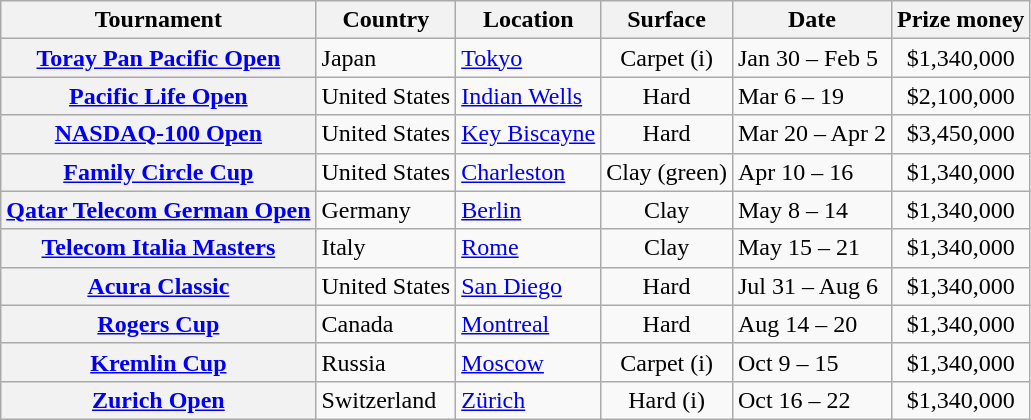<table class="wikitable plainrowheaders nowrap">
<tr>
<th scope="col">Tournament</th>
<th scope="col">Country</th>
<th scope="col">Location</th>
<th scope="col">Surface</th>
<th scope="col">Date</th>
<th scope="col">Prize money</th>
</tr>
<tr>
<th scope="row"><a href='#'>Toray Pan Pacific Open</a></th>
<td>Japan</td>
<td><a href='#'>Tokyo</a></td>
<td align="center">Carpet (i)</td>
<td>Jan 30 – Feb 5</td>
<td align="center">$1,340,000</td>
</tr>
<tr>
<th scope="row"><a href='#'>Pacific Life Open</a></th>
<td>United States</td>
<td><a href='#'>Indian Wells</a></td>
<td align="center">Hard</td>
<td>Mar 6 – 19</td>
<td align="center">$2,100,000</td>
</tr>
<tr>
<th scope="row"><a href='#'>NASDAQ-100 Open</a></th>
<td>United States</td>
<td><a href='#'>Key Biscayne</a></td>
<td align="center">Hard</td>
<td>Mar 20 – Apr 2</td>
<td align="center">$3,450,000</td>
</tr>
<tr>
<th scope="row"><a href='#'>Family Circle Cup</a></th>
<td>United States</td>
<td><a href='#'>Charleston</a></td>
<td align="center">Clay (green)</td>
<td>Apr 10 – 16</td>
<td align="center">$1,340,000</td>
</tr>
<tr>
<th scope="row"><a href='#'>Qatar Telecom German Open</a></th>
<td>Germany</td>
<td><a href='#'>Berlin</a></td>
<td align="center">Clay</td>
<td>May 8 – 14</td>
<td align="center">$1,340,000</td>
</tr>
<tr>
<th scope="row"><a href='#'>Telecom Italia Masters</a></th>
<td>Italy</td>
<td><a href='#'>Rome</a></td>
<td align="center">Clay</td>
<td>May 15 – 21</td>
<td align="center">$1,340,000</td>
</tr>
<tr>
<th scope="row"><a href='#'>Acura Classic</a></th>
<td>United States</td>
<td><a href='#'>San Diego</a></td>
<td align="center">Hard</td>
<td>Jul 31 – Aug 6</td>
<td align="center">$1,340,000</td>
</tr>
<tr>
<th scope="row"><a href='#'>Rogers Cup</a></th>
<td>Canada</td>
<td><a href='#'>Montreal</a></td>
<td align="center">Hard</td>
<td>Aug 14 – 20</td>
<td align="center">$1,340,000</td>
</tr>
<tr>
<th scope="row"><a href='#'>Kremlin Cup</a></th>
<td>Russia</td>
<td><a href='#'>Moscow</a></td>
<td align="center">Carpet (i)</td>
<td>Oct 9 – 15</td>
<td align="center">$1,340,000</td>
</tr>
<tr>
<th scope="row"><a href='#'>Zurich Open</a></th>
<td>Switzerland</td>
<td><a href='#'>Zürich</a></td>
<td align="center">Hard (i)</td>
<td>Oct 16 – 22</td>
<td align="center">$1,340,000</td>
</tr>
</table>
